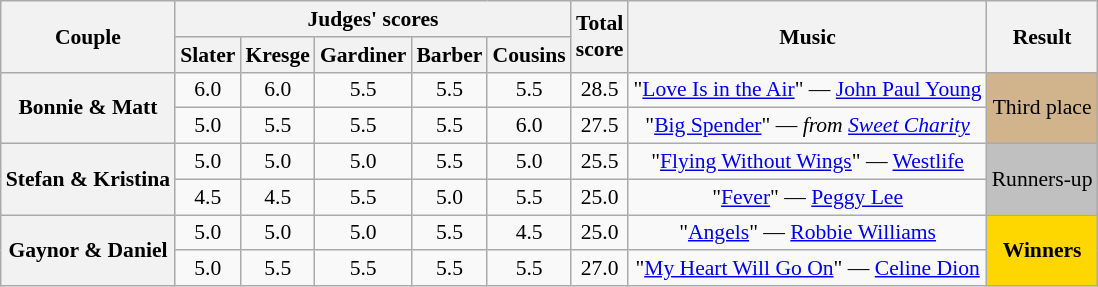<table class="wikitable sortable" style="text-align:center; font-size:90%">
<tr>
<th scope="col" rowspan=2>Couple</th>
<th scope="col" colspan=5 class="unsortable">Judges' scores</th>
<th scope="col" rowspan=2>Total<br>score</th>
<th scope="col" rowspan=2 class="unsortable">Music</th>
<th scope="col" rowspan=2 class="unsortable">Result</th>
</tr>
<tr>
<th class="unsortable">Slater</th>
<th class="unsortable">Kresge</th>
<th class="unsortable">Gardiner</th>
<th class="unsortable">Barber</th>
<th class="unsortable">Cousins</th>
</tr>
<tr>
<th scope="row" rowspan=2>Bonnie & Matt</th>
<td>6.0</td>
<td>6.0</td>
<td>5.5</td>
<td>5.5</td>
<td>5.5</td>
<td>28.5</td>
<td>"<a href='#'>Love Is in the Air</a>" — <a href='#'>John Paul Young</a></td>
<td rowspan=2 bgcolor="tan">Third place</td>
</tr>
<tr>
<td>5.0</td>
<td>5.5</td>
<td>5.5</td>
<td>5.5</td>
<td>6.0</td>
<td>27.5</td>
<td>"<a href='#'>Big Spender</a>" — <em>from <a href='#'>Sweet Charity</a></em></td>
</tr>
<tr>
<th scope="row" rowspan=2>Stefan & Kristina</th>
<td>5.0</td>
<td>5.0</td>
<td>5.0</td>
<td>5.5</td>
<td>5.0</td>
<td>25.5</td>
<td>"<a href='#'>Flying Without Wings</a>" — <a href='#'>Westlife</a></td>
<td rowspan=2 bgcolor="silver">Runners-up</td>
</tr>
<tr>
<td>4.5</td>
<td>4.5</td>
<td>5.5</td>
<td>5.0</td>
<td>5.5</td>
<td>25.0</td>
<td>"<a href='#'>Fever</a>" — <a href='#'>Peggy Lee</a></td>
</tr>
<tr>
<th scope="row" rowspan=2>Gaynor & Daniel</th>
<td>5.0</td>
<td>5.0</td>
<td>5.0</td>
<td>5.5</td>
<td>4.5</td>
<td>25.0</td>
<td>"<a href='#'>Angels</a>" — <a href='#'>Robbie Williams</a></td>
<td rowspan=2 bgcolor="gold"><strong>Winners</strong></td>
</tr>
<tr>
<td>5.0</td>
<td>5.5</td>
<td>5.5</td>
<td>5.5</td>
<td>5.5</td>
<td>27.0</td>
<td>"<a href='#'>My Heart Will Go On</a>" — <a href='#'>Celine Dion</a></td>
</tr>
</table>
